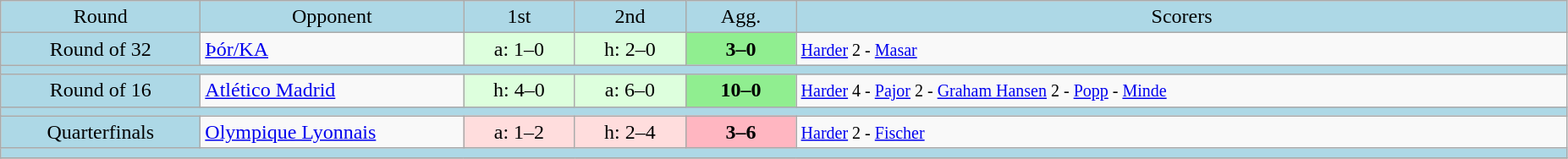<table class="wikitable" style="text-align:center">
<tr bgcolor=lightblue>
<td width=150px>Round</td>
<td width=200px>Opponent</td>
<td width=80px>1st</td>
<td width=80px>2nd</td>
<td width=80px>Agg.</td>
<td width=600px>Scorers</td>
</tr>
<tr>
<td bgcolor=lightblue>Round of 32</td>
<td align=left> <a href='#'>Þór/KA</a></td>
<td bgcolor=#ddffdd>a: 1–0</td>
<td bgcolor=#ddffdd>h: 2–0</td>
<td bgcolor=lightgreen><strong>3–0</strong></td>
<td align=left><small><a href='#'>Harder</a> 2 - <a href='#'>Masar</a></small></td>
</tr>
<tr bgcolor=lightblue>
<td colspan=6></td>
</tr>
<tr>
<td bgcolor=lightblue>Round of 16</td>
<td align=left> <a href='#'>Atlético Madrid</a></td>
<td bgcolor=#ddffdd>h: 4–0</td>
<td bgcolor=#ddffdd>a: 6–0</td>
<td bgcolor=lightgreen><strong>10–0</strong></td>
<td align=left><small><a href='#'>Harder</a> 4 - <a href='#'>Pajor</a> 2 - <a href='#'>Graham Hansen</a> 2 - <a href='#'>Popp</a> - <a href='#'>Minde</a></small></td>
</tr>
<tr bgcolor=lightblue>
<td colspan=6></td>
</tr>
<tr>
<td bgcolor=lightblue>Quarterfinals</td>
<td align=left> <a href='#'>Olympique Lyonnais</a></td>
<td bgcolor="#ffdddd">a: 1–2</td>
<td bgcolor="#ffdddd">h: 2–4</td>
<td bgcolor=lightpink><strong>3–6</strong></td>
<td align=left><small><a href='#'>Harder</a> 2 - <a href='#'>Fischer</a></small></td>
</tr>
<tr bgcolor=lightblue>
<td colspan=6></td>
</tr>
<tr>
</tr>
</table>
